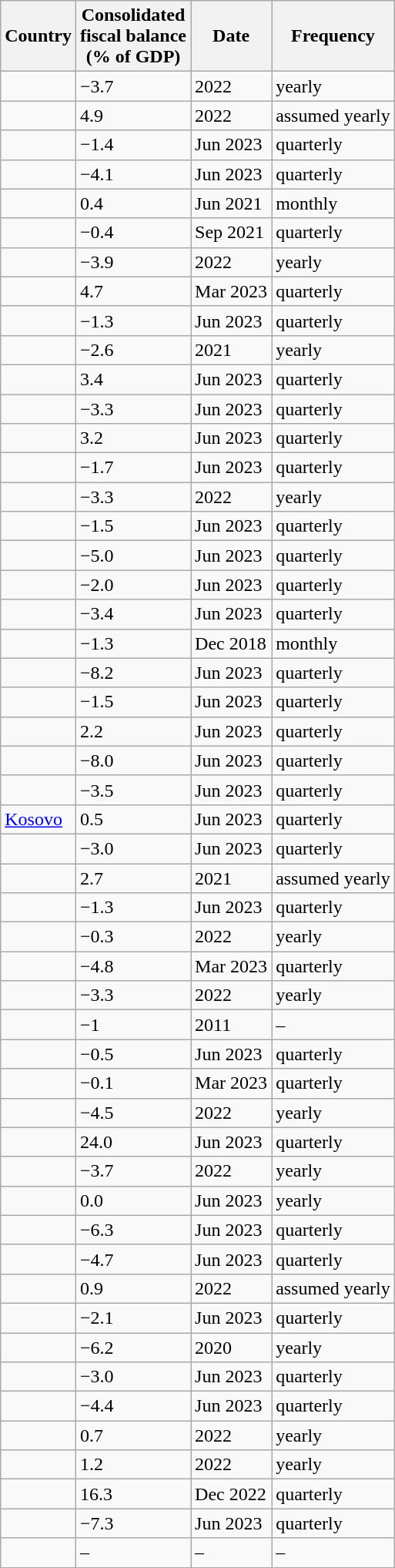<table class="sortable wikitable sticky-header sort-under col2right">
<tr>
<th>Country</th>
<th>Consolidated<br>fiscal balance<br>(% of GDP)<br></th>
<th>Date</th>
<th>Frequency</th>
</tr>
<tr>
<td></td>
<td>−3.7</td>
<td>2022</td>
<td>yearly</td>
</tr>
<tr>
<td></td>
<td>4.9</td>
<td>2022</td>
<td>assumed yearly</td>
</tr>
<tr>
<td></td>
<td>−1.4</td>
<td>Jun 2023</td>
<td>quarterly</td>
</tr>
<tr>
<td></td>
<td>−4.1</td>
<td>Jun 2023</td>
<td>quarterly</td>
</tr>
<tr>
<td></td>
<td>0.4</td>
<td>Jun 2021</td>
<td>monthly</td>
</tr>
<tr>
<td></td>
<td>−0.4</td>
<td>Sep 2021</td>
<td>quarterly</td>
</tr>
<tr>
<td></td>
<td>−3.9</td>
<td>2022</td>
<td>yearly</td>
</tr>
<tr>
<td></td>
<td>4.7</td>
<td>Mar 2023</td>
<td>quarterly</td>
</tr>
<tr>
<td></td>
<td>−1.3</td>
<td>Jun 2023</td>
<td>quarterly</td>
</tr>
<tr>
<td></td>
<td>−2.6</td>
<td>2021</td>
<td>yearly</td>
</tr>
<tr>
<td></td>
<td>3.4</td>
<td>Jun 2023</td>
<td>quarterly</td>
</tr>
<tr>
<td></td>
<td>−3.3</td>
<td>Jun 2023</td>
<td>quarterly</td>
</tr>
<tr>
<td></td>
<td>3.2</td>
<td>Jun 2023</td>
<td>quarterly</td>
</tr>
<tr>
<td></td>
<td>−1.7</td>
<td>Jun 2023</td>
<td>quarterly</td>
</tr>
<tr>
<td></td>
<td>−3.3</td>
<td>2022</td>
<td>yearly</td>
</tr>
<tr>
<td></td>
<td>−1.5</td>
<td>Jun 2023</td>
<td>quarterly</td>
</tr>
<tr>
<td></td>
<td>−5.0</td>
<td>Jun 2023</td>
<td>quarterly</td>
</tr>
<tr>
<td></td>
<td>−2.0</td>
<td>Jun 2023</td>
<td>quarterly</td>
</tr>
<tr>
<td></td>
<td>−3.4</td>
<td>Jun 2023</td>
<td>quarterly</td>
</tr>
<tr>
<td></td>
<td>−1.3</td>
<td>Dec 2018</td>
<td>monthly</td>
</tr>
<tr>
<td></td>
<td>−8.2</td>
<td>Jun 2023</td>
<td>quarterly</td>
</tr>
<tr>
<td></td>
<td>−1.5</td>
<td>Jun 2023</td>
<td>quarterly</td>
</tr>
<tr>
<td></td>
<td>2.2</td>
<td>Jun 2023</td>
<td>quarterly</td>
</tr>
<tr>
<td></td>
<td>−8.0</td>
<td>Jun 2023</td>
<td>quarterly</td>
</tr>
<tr>
<td></td>
<td>−3.5</td>
<td>Jun 2023</td>
<td>quarterly</td>
</tr>
<tr>
<td> <a href='#'>Kosovo</a></td>
<td>0.5</td>
<td>Jun 2023</td>
<td>quarterly</td>
</tr>
<tr>
<td></td>
<td>−3.0</td>
<td>Jun 2023</td>
<td>quarterly</td>
</tr>
<tr>
<td></td>
<td>2.7</td>
<td>2021</td>
<td>assumed yearly</td>
</tr>
<tr>
<td></td>
<td>−1.3</td>
<td>Jun 2023</td>
<td>quarterly</td>
</tr>
<tr>
<td></td>
<td>−0.3</td>
<td>2022</td>
<td>yearly</td>
</tr>
<tr>
<td></td>
<td>−4.8</td>
<td>Mar 2023</td>
<td>quarterly</td>
</tr>
<tr>
<td></td>
<td>−3.3</td>
<td>2022</td>
<td>yearly</td>
</tr>
<tr>
<td></td>
<td>−1</td>
<td>2011</td>
<td>–</td>
</tr>
<tr>
<td></td>
<td>−0.5</td>
<td>Jun 2023</td>
<td>quarterly</td>
</tr>
<tr>
<td></td>
<td>−0.1</td>
<td>Mar 2023</td>
<td>quarterly</td>
</tr>
<tr>
<td></td>
<td>−4.5</td>
<td>2022</td>
<td>yearly</td>
</tr>
<tr>
<td></td>
<td>24.0</td>
<td>Jun 2023</td>
<td>quarterly</td>
</tr>
<tr>
<td></td>
<td>−3.7</td>
<td>2022</td>
<td>yearly</td>
</tr>
<tr>
<td></td>
<td>0.0</td>
<td>Jun 2023</td>
<td>yearly</td>
</tr>
<tr>
<td></td>
<td>−6.3</td>
<td>Jun 2023</td>
<td>quarterly</td>
</tr>
<tr>
<td></td>
<td>−4.7</td>
<td>Jun 2023</td>
<td>quarterly</td>
</tr>
<tr>
<td></td>
<td>0.9</td>
<td>2022</td>
<td>assumed yearly</td>
</tr>
<tr>
<td></td>
<td>−2.1</td>
<td>Jun 2023</td>
<td>quarterly</td>
</tr>
<tr>
<td></td>
<td>−6.2</td>
<td>2020</td>
<td>yearly</td>
</tr>
<tr>
<td></td>
<td>−3.0</td>
<td>Jun 2023</td>
<td>quarterly</td>
</tr>
<tr>
<td></td>
<td>−4.4</td>
<td>Jun 2023</td>
<td>quarterly</td>
</tr>
<tr>
<td></td>
<td>0.7</td>
<td>2022</td>
<td>yearly</td>
</tr>
<tr>
<td></td>
<td>1.2</td>
<td>2022</td>
<td>yearly</td>
</tr>
<tr>
<td></td>
<td>16.3</td>
<td>Dec 2022</td>
<td>quarterly</td>
</tr>
<tr>
<td></td>
<td>−7.3</td>
<td>Jun 2023</td>
<td>quarterly</td>
</tr>
<tr>
<td></td>
<td>–</td>
<td>–</td>
<td>–</td>
</tr>
</table>
